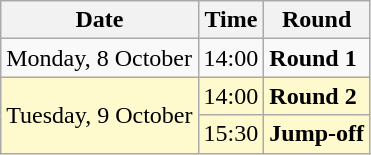<table class="wikitable">
<tr>
<th>Date</th>
<th>Time</th>
<th>Round</th>
</tr>
<tr>
<td>Monday, 8 October</td>
<td>14:00</td>
<td><strong>Round 1</strong></td>
</tr>
<tr style=background:lemonchiffon>
<td rowspan=2>Tuesday, 9 October</td>
<td>14:00</td>
<td><strong>Round 2</strong></td>
</tr>
<tr style=background:lemonchiffon>
<td>15:30</td>
<td><strong>Jump-off</strong></td>
</tr>
</table>
